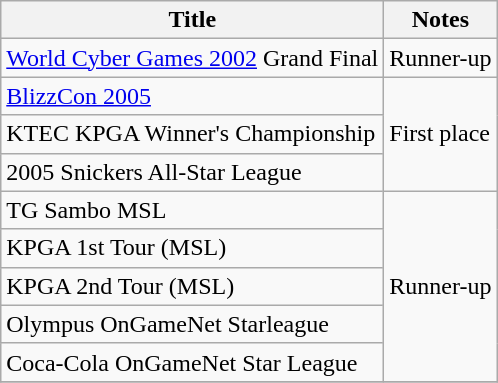<table class="wikitable">
<tr>
<th>Title</th>
<th>Notes</th>
</tr>
<tr>
<td><a href='#'>World Cyber Games 2002</a> Grand Final</td>
<td>Runner-up</td>
</tr>
<tr>
<td><a href='#'>BlizzCon 2005</a></td>
<td rowspan="3">First place</td>
</tr>
<tr>
<td>KTEC KPGA Winner's Championship</td>
</tr>
<tr>
<td>2005 Snickers All-Star League</td>
</tr>
<tr>
<td>TG Sambo MSL</td>
<td rowspan="5">Runner-up</td>
</tr>
<tr>
<td>KPGA 1st Tour (MSL)</td>
</tr>
<tr>
<td>KPGA 2nd Tour (MSL)</td>
</tr>
<tr>
<td>Olympus OnGameNet Starleague</td>
</tr>
<tr>
<td>Coca-Cola OnGameNet Star League</td>
</tr>
<tr>
</tr>
</table>
